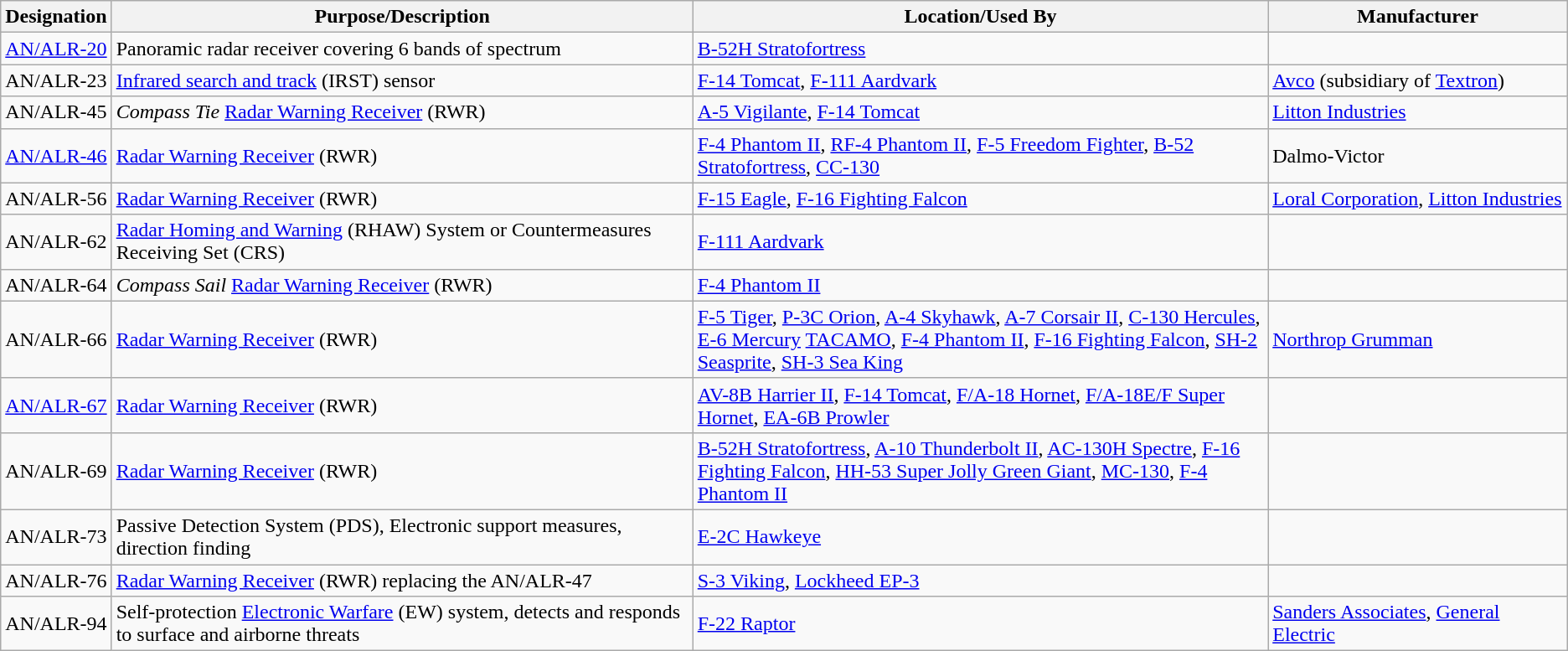<table class="wikitable sortable">
<tr>
<th scope="col">Designation</th>
<th scope="col" style="width: 500px;">Purpose/Description</th>
<th scope="col" style="width: 500px;">Location/Used By</th>
<th scope="col" style="width: 250px;">Manufacturer</th>
</tr>
<tr>
<td><a href='#'>AN/ALR-20</a></td>
<td>Panoramic radar receiver covering 6 bands of spectrum</td>
<td><a href='#'>B-52H Stratofortress</a></td>
<td></td>
</tr>
<tr>
<td>AN/ALR-23</td>
<td><a href='#'>Infrared search and track</a> (IRST) sensor</td>
<td><a href='#'>F-14 Tomcat</a>, <a href='#'>F-111 Aardvark</a></td>
<td><a href='#'>Avco</a> (subsidiary of <a href='#'>Textron</a>)</td>
</tr>
<tr>
<td>AN/ALR-45</td>
<td><em>Compass Tie</em> <a href='#'>Radar Warning Receiver</a> (RWR)</td>
<td><a href='#'>A-5 Vigilante</a>, <a href='#'>F-14 Tomcat</a></td>
<td><a href='#'>Litton Industries</a></td>
</tr>
<tr>
<td><a href='#'>AN/ALR-46</a></td>
<td><a href='#'>Radar Warning Receiver</a> (RWR)</td>
<td><a href='#'>F-4 Phantom II</a>, <a href='#'>RF-4 Phantom II</a>, <a href='#'>F-5 Freedom Fighter</a>, <a href='#'>B-52 Stratofortress</a>, <a href='#'>CC-130</a></td>
<td>Dalmo-Victor</td>
</tr>
<tr>
<td>AN/ALR-56</td>
<td><a href='#'>Radar Warning Receiver</a> (RWR)</td>
<td><a href='#'>F-15 Eagle</a>, <a href='#'>F-16 Fighting Falcon</a></td>
<td><a href='#'>Loral Corporation</a>, <a href='#'>Litton Industries</a></td>
</tr>
<tr>
<td>AN/ALR-62</td>
<td><a href='#'>Radar Homing and Warning</a> (RHAW) System or Countermeasures Receiving Set (CRS)</td>
<td><a href='#'>F-111 Aardvark</a></td>
<td></td>
</tr>
<tr>
<td>AN/ALR-64</td>
<td><em>Compass Sail</em> <a href='#'>Radar Warning Receiver</a> (RWR)</td>
<td><a href='#'>F-4 Phantom II</a></td>
<td></td>
</tr>
<tr>
<td>AN/ALR-66</td>
<td><a href='#'>Radar Warning Receiver</a> (RWR)</td>
<td><a href='#'>F-5 Tiger</a>, <a href='#'>P-3C Orion</a>, <a href='#'>A-4 Skyhawk</a>, <a href='#'>A-7 Corsair II</a>, <a href='#'>C-130 Hercules</a>, <a href='#'>E-6 Mercury</a> <a href='#'>TACAMO</a>, <a href='#'>F-4 Phantom II</a>, <a href='#'>F-16 Fighting Falcon</a>, <a href='#'>SH-2 Seasprite</a>, <a href='#'>SH-3 Sea King</a></td>
<td><a href='#'>Northrop Grumman</a></td>
</tr>
<tr>
<td><a href='#'>AN/ALR-67</a></td>
<td><a href='#'>Radar Warning Receiver</a> (RWR)</td>
<td><a href='#'>AV-8B Harrier II</a>, <a href='#'>F-14 Tomcat</a>, <a href='#'>F/A-18 Hornet</a>, <a href='#'>F/A-18E/F Super Hornet</a>, <a href='#'>EA-6B Prowler</a></td>
<td></td>
</tr>
<tr>
<td>AN/ALR-69</td>
<td><a href='#'>Radar Warning Receiver</a> (RWR)</td>
<td><a href='#'>B-52H Stratofortress</a>, <a href='#'>A-10 Thunderbolt II</a>, <a href='#'>AC-130H Spectre</a>, <a href='#'>F-16 Fighting Falcon</a>, <a href='#'>HH-53 Super Jolly Green Giant</a>, <a href='#'>MC-130</a>, <a href='#'>F-4 Phantom II</a></td>
<td></td>
</tr>
<tr>
<td>AN/ALR-73</td>
<td>Passive Detection System (PDS), Electronic support measures, direction finding</td>
<td><a href='#'>E-2C Hawkeye</a></td>
<td></td>
</tr>
<tr>
<td>AN/ALR-76</td>
<td><a href='#'>Radar Warning Receiver</a> (RWR) replacing the AN/ALR-47</td>
<td><a href='#'>S-3 Viking</a>, <a href='#'>Lockheed EP-3</a></td>
<td></td>
</tr>
<tr>
<td>AN/ALR-94</td>
<td>Self-protection <a href='#'>Electronic Warfare</a> (EW) system, detects and responds to surface and airborne threats</td>
<td><a href='#'>F-22 Raptor</a></td>
<td><a href='#'>Sanders Associates</a>, <a href='#'>General Electric</a></td>
</tr>
</table>
